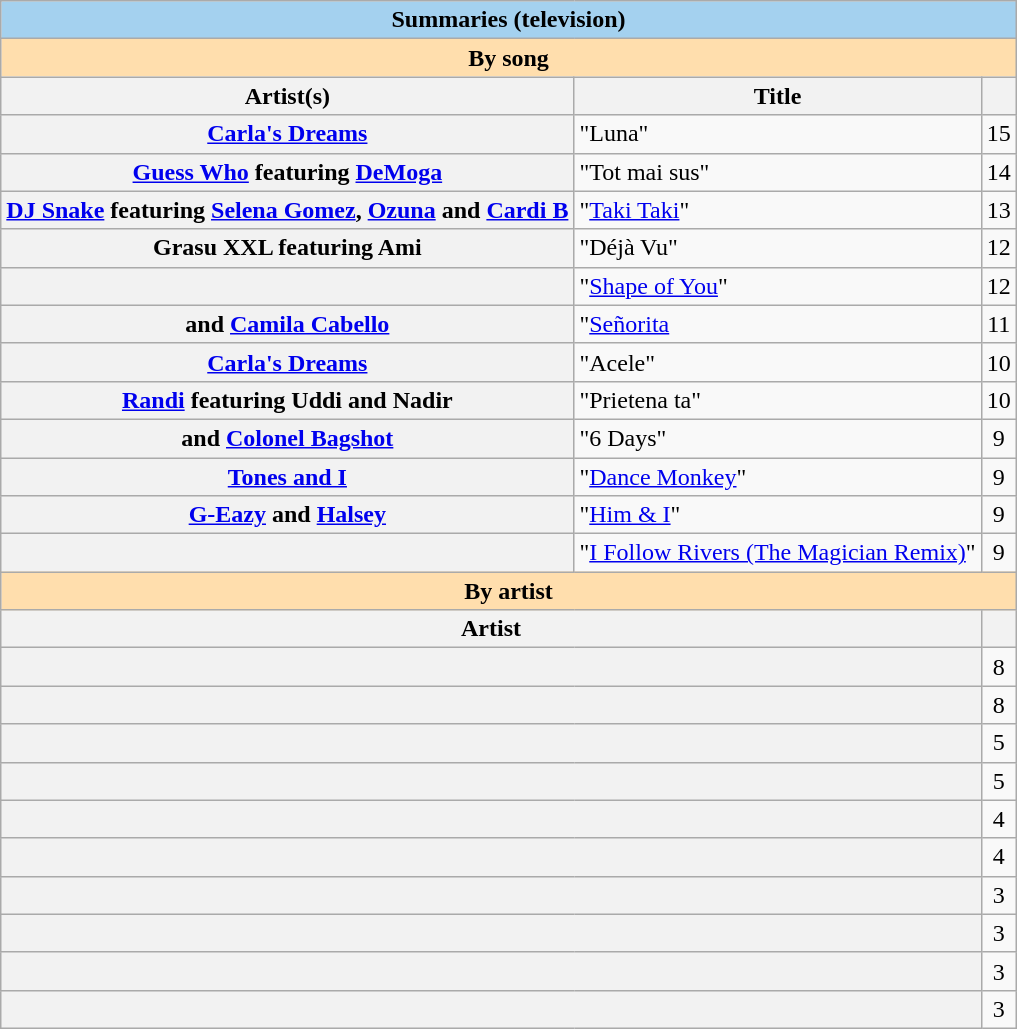<table class="wikitable plainrowheaders mw-collapsible mw-collapsed collapsible collapsed" style="float:right; margin:10px">
<tr>
<th colspan="3" style="font-weight: bold; background: #A4D1EF;">Summaries (television)</th>
</tr>
<tr>
<th colspan="3" style="font-weight: bold; background: navajowhite;">By song</th>
</tr>
<tr>
<th>Artist(s)</th>
<th>Title</th>
<th></th>
</tr>
<tr>
<th scope="row"><a href='#'>Carla's Dreams</a></th>
<td>"Luna"</td>
<td style="text-align:center;">15</td>
</tr>
<tr>
<th scope="row"><a href='#'>Guess Who</a> featuring <a href='#'>DeMoga</a></th>
<td>"Tot mai sus"</td>
<td style="text-align:center;">14</td>
</tr>
<tr>
<th scope="row"><a href='#'>DJ Snake</a> featuring <a href='#'>Selena Gomez</a>, <a href='#'>Ozuna</a> and <a href='#'>Cardi B</a></th>
<td>"<a href='#'>Taki Taki</a>"</td>
<td style="text-align:center;">13</td>
</tr>
<tr>
<th scope="row">Grasu XXL featuring Ami</th>
<td>"Déjà Vu"</td>
<td style="text-align:center;">12</td>
</tr>
<tr>
<th scope="row"></th>
<td>"<a href='#'>Shape of You</a>"</td>
<td style="text-align:center;">12</td>
</tr>
<tr>
<th scope="row"> and <a href='#'>Camila Cabello</a></th>
<td>"<a href='#'>Señorita</a></td>
<td style="text-align:center;">11</td>
</tr>
<tr>
<th scope="row"><a href='#'>Carla's Dreams</a></th>
<td>"Acele"</td>
<td style="text-align:center;">10</td>
</tr>
<tr>
<th scope="row"><a href='#'>Randi</a> featuring Uddi and Nadir</th>
<td>"Prietena ta"</td>
<td style="text-align:center;">10</td>
</tr>
<tr>
<th scope="row"> and <a href='#'>Colonel Bagshot</a></th>
<td>"6 Days"</td>
<td style="text-align:center;">9</td>
</tr>
<tr>
<th scope="row"><a href='#'>Tones and I</a></th>
<td>"<a href='#'>Dance Monkey</a>"</td>
<td style="text-align:center;">9</td>
</tr>
<tr>
<th scope="row"><a href='#'>G-Eazy</a> and <a href='#'>Halsey</a></th>
<td>"<a href='#'>Him & I</a>"</td>
<td style="text-align:center;">9</td>
</tr>
<tr>
<th scope="row"></th>
<td>"<a href='#'>I Follow Rivers (The Magician Remix)</a>"</td>
<td style="text-align:center;">9</td>
</tr>
<tr>
<th colspan="3" style="font-weight: bold; background: navajowhite;">By artist</th>
</tr>
<tr>
<th colspan="2">Artist</th>
<th></th>
</tr>
<tr>
<th scope="row" colspan="2"></th>
<td style="text-align:center;">8</td>
</tr>
<tr>
<th scope="row" colspan="2"></th>
<td style="text-align:center;">8</td>
</tr>
<tr>
<th scope="row" colspan="2"></th>
<td style="text-align:center;">5</td>
</tr>
<tr>
<th scope="row" colspan="2"></th>
<td style="text-align:center;">5</td>
</tr>
<tr>
<th scope="row" colspan="2"></th>
<td style="text-align:center;">4</td>
</tr>
<tr>
<th scope="row" colspan="2"></th>
<td style="text-align:center;">4</td>
</tr>
<tr>
<th scope="row" colspan="2"></th>
<td style="text-align:center;">3</td>
</tr>
<tr>
<th scope="row" colspan="2"></th>
<td style="text-align:center;">3</td>
</tr>
<tr>
<th scope="row" colspan="2"></th>
<td style="text-align:center;">3</td>
</tr>
<tr>
<th scope="row" colspan="2"></th>
<td style="text-align:center;">3</td>
</tr>
</table>
